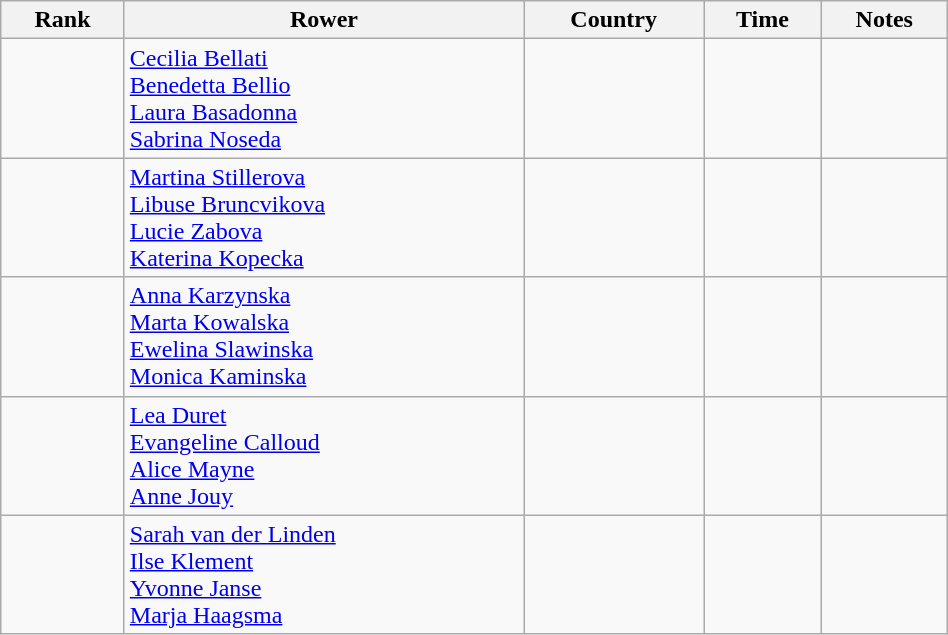<table class="wikitable" width=50%>
<tr>
<th>Rank</th>
<th>Rower</th>
<th>Country</th>
<th>Time</th>
<th>Notes</th>
</tr>
<tr>
<td></td>
<td><a href='#'>Cecilia Bellati</a><br><a href='#'>Benedetta Bellio</a><br><a href='#'>Laura Basadonna</a><br><a href='#'>Sabrina Noseda</a></td>
<td></td>
<td></td>
<td></td>
</tr>
<tr>
<td></td>
<td><a href='#'>Martina Stillerova</a><br><a href='#'>Libuse Bruncvikova</a><br><a href='#'>Lucie Zabova</a><br><a href='#'>Katerina Kopecka</a></td>
<td></td>
<td></td>
<td></td>
</tr>
<tr>
<td></td>
<td><a href='#'>Anna Karzynska</a><br><a href='#'>Marta Kowalska</a><br><a href='#'>Ewelina Slawinska</a><br><a href='#'>Monica Kaminska</a></td>
<td></td>
<td></td>
<td></td>
</tr>
<tr>
<td></td>
<td><a href='#'>Lea Duret</a><br><a href='#'>Evangeline Calloud</a><br><a href='#'>Alice Mayne</a><br><a href='#'>Anne Jouy</a></td>
<td></td>
<td></td>
<td></td>
</tr>
<tr>
<td></td>
<td><a href='#'>Sarah van der Linden</a><br><a href='#'>Ilse Klement</a><br><a href='#'>Yvonne Janse</a><br><a href='#'>Marja Haagsma</a></td>
<td></td>
<td></td>
<td></td>
</tr>
</table>
